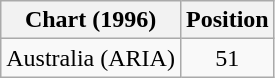<table class="wikitable">
<tr>
<th>Chart (1996)</th>
<th>Position</th>
</tr>
<tr>
<td>Australia (ARIA)</td>
<td align="center">51</td>
</tr>
</table>
